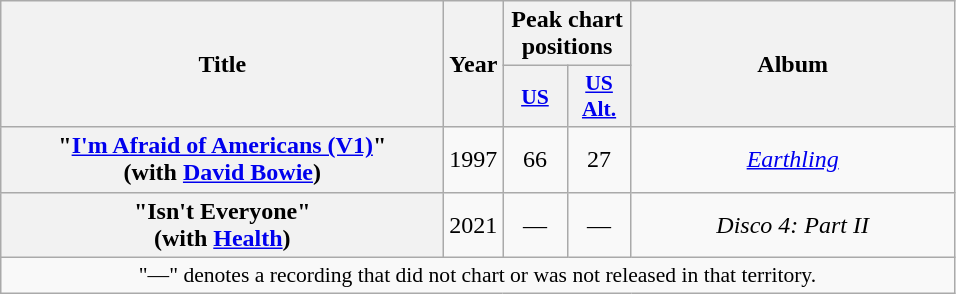<table class="wikitable plainrowheaders" style="text-align:center;">
<tr>
<th scope="col" rowspan="2" style="width:18em;">Title</th>
<th scope="col" rowspan="2" style="width:1em;">Year</th>
<th scope="col" colspan="2">Peak chart positions</th>
<th scope="col" rowspan="2" style="width:13em;">Album</th>
</tr>
<tr>
<th scope="col" style="width:2.5em;font-size:90%;"><a href='#'>US</a><br></th>
<th scope="col" style="width:2.5em;font-size:90%;"><a href='#'>US<br>Alt.</a><br></th>
</tr>
<tr>
<th scope="row">"<a href='#'>I'm Afraid of Americans (V1)</a>"<br><span>(with <a href='#'>David Bowie</a>)</span></th>
<td>1997</td>
<td>66</td>
<td>27</td>
<td><em><a href='#'>Earthling</a></em></td>
</tr>
<tr>
<th scope="row">"Isn't Everyone"<br><span>(with <a href='#'>Health</a>)</span></th>
<td>2021</td>
<td>—</td>
<td>—</td>
<td><em>Disco 4: Part II</em></td>
</tr>
<tr>
<td colspan="6" style="font-size:90%">"—" denotes a recording that did not chart or was not released in that territory.</td>
</tr>
</table>
